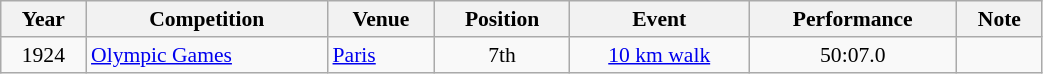<table class="wikitable" width=55% style="font-size:90%; text-align:center;">
<tr>
<th>Year</th>
<th>Competition</th>
<th>Venue</th>
<th>Position</th>
<th>Event</th>
<th>Performance</th>
<th>Note</th>
</tr>
<tr>
<td rowspan=1>1924</td>
<td rowspan=1 align=left><a href='#'>Olympic Games</a></td>
<td rowspan=1 align=left> <a href='#'>Paris</a></td>
<td>7th</td>
<td><a href='#'>10 km walk</a></td>
<td>50:07.0</td>
<td></td>
</tr>
</table>
